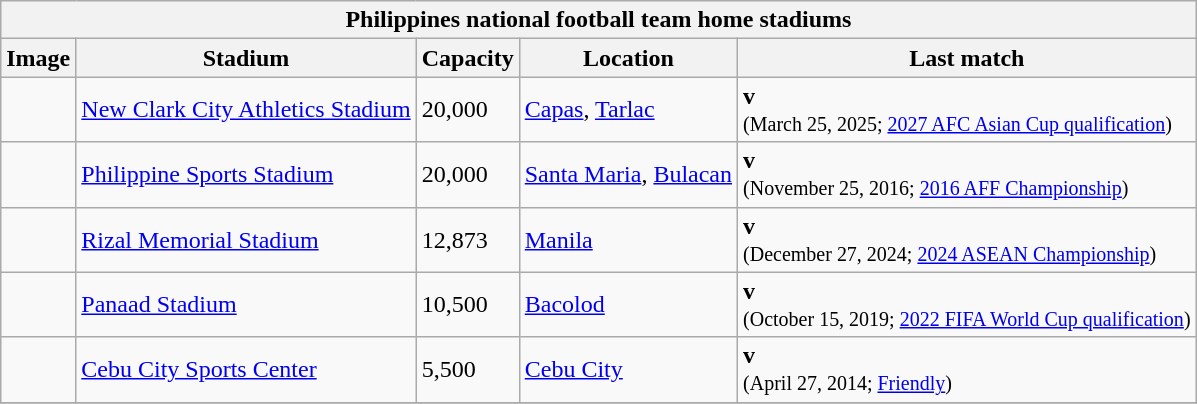<table class="wikitable mw-collapsible ">
<tr>
<th colspan=5>Philippines national football team home stadiums</th>
</tr>
<tr>
<th>Image</th>
<th>Stadium</th>
<th>Capacity</th>
<th>Location</th>
<th>Last match</th>
</tr>
<tr>
<td></td>
<td style="text-align:left"><a href='#'>New Clark City Athletics Stadium</a></td>
<td style="text-align:left">20,000</td>
<td style="text-align:left"><a href='#'>Capas</a>, <a href='#'>Tarlac</a></td>
<td style="text-align:left"><strong>v</strong>  <br><small>(March 25, 2025; <a href='#'>2027 AFC Asian Cup qualification</a>)</small></td>
</tr>
<tr>
<td></td>
<td style="text-align:left"><a href='#'>Philippine Sports Stadium</a></td>
<td style="text-align:left">20,000</td>
<td style="text-align:left"><a href='#'>Santa Maria</a>, <a href='#'>Bulacan</a></td>
<td style="text-align:left"><strong>v</strong>  <br><small>(November 25, 2016; <a href='#'>2016 AFF Championship</a>)</small></td>
</tr>
<tr>
<td></td>
<td style="text-align:left"><a href='#'>Rizal Memorial Stadium</a></td>
<td style="text-align:left">12,873</td>
<td style="text-align:left"><a href='#'>Manila</a></td>
<td style="text-align:left"><strong>v</strong>  <br><small>(December 27, 2024; <a href='#'>2024 ASEAN Championship</a>)</small></td>
</tr>
<tr>
<td></td>
<td style="text-align:left"><a href='#'>Panaad Stadium</a></td>
<td style="text-align:left">10,500</td>
<td style="text-align:left"><a href='#'>Bacolod</a></td>
<td style="text-align:left"><strong>v</strong>  <br><small>(October 15, 2019; <a href='#'>2022 FIFA World Cup qualification</a>)</small></td>
</tr>
<tr>
<td></td>
<td style="text-align:left"><a href='#'>Cebu City Sports Center</a></td>
<td style="text-align:left">5,500</td>
<td style="text-align:left"><a href='#'>Cebu City</a></td>
<td style="text-align:left"><strong>v</strong>  <br><small>(April 27, 2014; <a href='#'>Friendly</a>)</small></td>
</tr>
<tr>
</tr>
</table>
